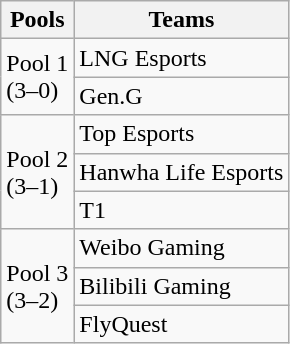<table class="wikitable">
<tr>
<th colspan="2">Pools</th>
<th>Teams</th>
</tr>
<tr>
<td colspan="2" rowspan="2">Pool 1<br>(3–0)</td>
<td>LNG Esports</td>
</tr>
<tr>
<td>Gen.G</td>
</tr>
<tr>
<td colspan="2" rowspan="3">Pool 2<br>(3–1)</td>
<td>Top Esports</td>
</tr>
<tr>
<td>Hanwha Life Esports</td>
</tr>
<tr>
<td>T1</td>
</tr>
<tr>
<td colspan="2" rowspan="3">Pool 3<br>(3–2)</td>
<td>Weibo Gaming</td>
</tr>
<tr>
<td>Bilibili Gaming</td>
</tr>
<tr>
<td>FlyQuest</td>
</tr>
</table>
